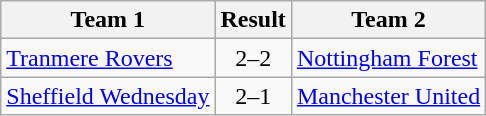<table class="wikitable plainrowheaders">
<tr>
<th scope=col>Team 1</th>
<th scope=col>Result</th>
<th scope=col>Team 2</th>
</tr>
<tr>
<td><a href='#'>Tranmere Rovers</a></td>
<td align=center>2–2</td>
<td><a href='#'>Nottingham Forest</a> </td>
</tr>
<tr>
<td><a href='#'>Sheffield Wednesday</a></td>
<td align=center>2–1</td>
<td><a href='#'>Manchester United</a></td>
</tr>
</table>
